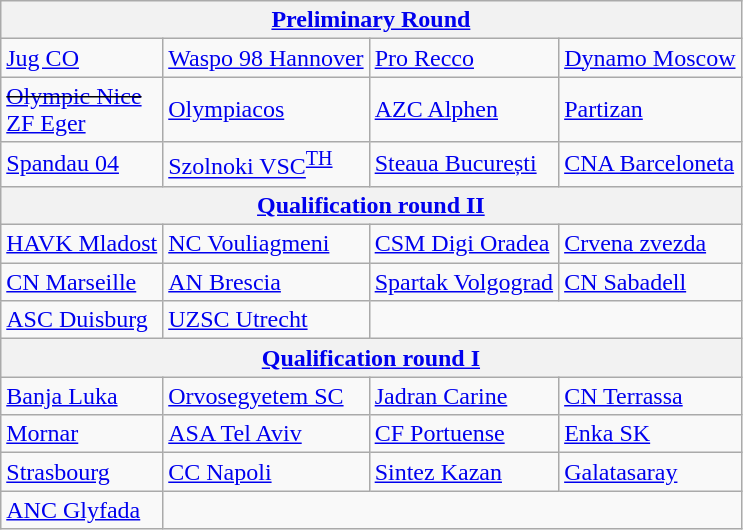<table class="wikitable">
<tr>
<th colspan="4"><a href='#'>Preliminary Round</a></th>
</tr>
<tr>
<td> <a href='#'>Jug CO</a></td>
<td> <a href='#'>Waspo 98 Hannover</a></td>
<td> <a href='#'>Pro Recco</a></td>
<td> <a href='#'>Dynamo Moscow</a></td>
</tr>
<tr>
<td> <s><a href='#'>Olympic Nice</a></s><br> <a href='#'>ZF Eger</a></td>
<td> <a href='#'>Olympiacos</a></td>
<td> <a href='#'>AZC Alphen</a></td>
<td> <a href='#'>Partizan</a></td>
</tr>
<tr>
<td> <a href='#'>Spandau 04</a></td>
<td> <a href='#'>Szolnoki VSC</a><sup><a href='#'>TH</a></sup></td>
<td> <a href='#'>Steaua București</a></td>
<td> <a href='#'>CNA Barceloneta</a></td>
</tr>
<tr>
<th colspan="4"><a href='#'>Qualification round II</a></th>
</tr>
<tr>
<td> <a href='#'>HAVK Mladost</a></td>
<td> <a href='#'>NC Vouliagmeni</a></td>
<td> <a href='#'>CSM Digi Oradea</a></td>
<td> <a href='#'>Crvena zvezda</a></td>
</tr>
<tr>
<td> <a href='#'>CN Marseille</a></td>
<td> <a href='#'>AN Brescia</a></td>
<td> <a href='#'>Spartak Volgograd</a></td>
<td> <a href='#'>CN Sabadell</a></td>
</tr>
<tr>
<td> <a href='#'>ASC Duisburg</a></td>
<td> <a href='#'>UZSC Utrecht</a></td>
<td colspan="2"></td>
</tr>
<tr>
<th colspan="4"><a href='#'>Qualification round I</a></th>
</tr>
<tr>
<td> <a href='#'>Banja Luka</a></td>
<td> <a href='#'>Orvosegyetem SC</a></td>
<td> <a href='#'>Jadran Carine</a></td>
<td> <a href='#'>CN Terrassa</a></td>
</tr>
<tr>
<td> <a href='#'>Mornar</a></td>
<td> <a href='#'>ASA Tel Aviv</a></td>
<td> <a href='#'>CF Portuense</a></td>
<td> <a href='#'>Enka SK</a></td>
</tr>
<tr>
<td> <a href='#'>Strasbourg</a></td>
<td> <a href='#'>CC Napoli</a></td>
<td> <a href='#'>Sintez Kazan</a></td>
<td> <a href='#'>Galatasaray</a></td>
</tr>
<tr>
<td> <a href='#'>ANC Glyfada</a></td>
<td colspan="3"></td>
</tr>
</table>
